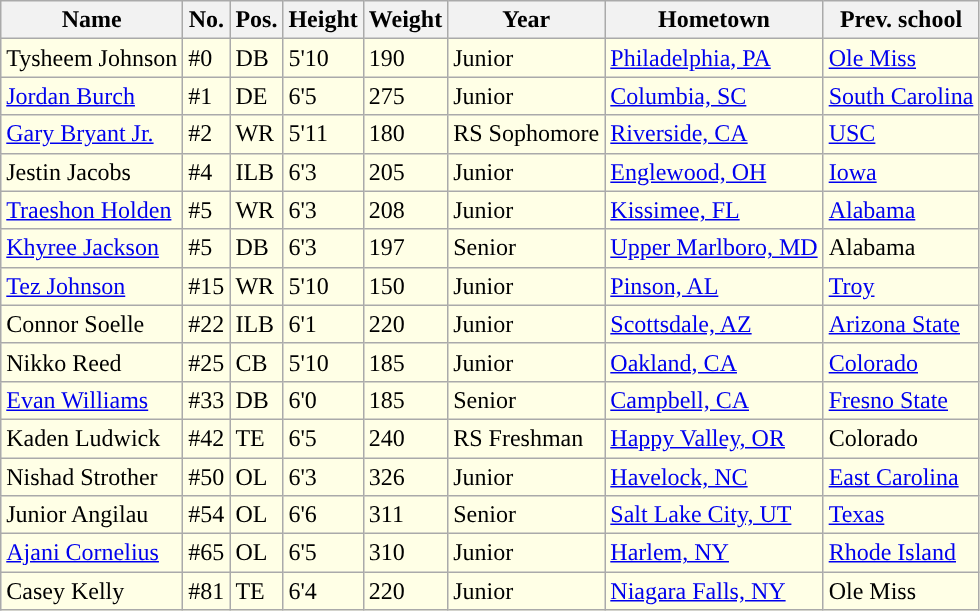<table class="wikitable sortable mw-collapsible mw-collapsed">
<tr>
<th>Name</th>
<th>No.</th>
<th>Pos.</th>
<th>Height</th>
<th>Weight</th>
<th>Year</th>
<th>Hometown</th>
<th class="unsortable">Prev. school</th>
</tr>
<tr style="background:#FFFFE6;">
<td>Tysheem Johnson</td>
<td>#0</td>
<td>DB</td>
<td>5'10</td>
<td>190</td>
<td>Junior</td>
<td><a href='#'>Philadelphia, PA</a></td>
<td><a href='#'>Ole Miss</a></td>
</tr>
<tr style="background:#FFFFE6;">
<td><a href='#'>Jordan Burch</a></td>
<td>#1</td>
<td>DE</td>
<td>6'5</td>
<td>275</td>
<td>Junior</td>
<td><a href='#'>Columbia, SC</a></td>
<td><a href='#'>South Carolina</a></td>
</tr>
<tr style="background:#FFFFE6;">
<td><a href='#'>Gary Bryant Jr.</a></td>
<td>#2</td>
<td>WR</td>
<td>5'11</td>
<td>180</td>
<td>RS Sophomore</td>
<td><a href='#'>Riverside, CA</a></td>
<td><a href='#'>USC</a></td>
</tr>
<tr style="background:#FFFFE6;">
<td>Jestin Jacobs</td>
<td>#4</td>
<td>ILB</td>
<td>6'3</td>
<td>205</td>
<td>Junior</td>
<td><a href='#'>Englewood, OH</a></td>
<td><a href='#'>Iowa</a></td>
</tr>
<tr style="background:#FFFFE6;">
<td><a href='#'>Traeshon Holden</a></td>
<td>#5</td>
<td>WR</td>
<td>6'3</td>
<td>208</td>
<td>Junior</td>
<td><a href='#'>Kissimee, FL</a></td>
<td><a href='#'>Alabama</a></td>
</tr>
<tr style="background:#FFFFE6;">
<td><a href='#'>Khyree Jackson</a></td>
<td>#5</td>
<td>DB</td>
<td>6'3</td>
<td>197</td>
<td>Senior</td>
<td><a href='#'>Upper Marlboro, MD</a></td>
<td>Alabama</td>
</tr>
<tr style="background:#FFFFE6;">
<td><a href='#'>Tez Johnson</a></td>
<td>#15</td>
<td>WR</td>
<td>5'10</td>
<td>150</td>
<td>Junior</td>
<td><a href='#'>Pinson, AL</a></td>
<td><a href='#'>Troy</a></td>
</tr>
<tr style="background:#FFFFE6;">
<td>Connor Soelle</td>
<td>#22</td>
<td>ILB</td>
<td>6'1</td>
<td>220</td>
<td>Junior</td>
<td><a href='#'>Scottsdale, AZ</a></td>
<td><a href='#'>Arizona State</a></td>
</tr>
<tr style="background:#FFFFE6;">
<td>Nikko Reed</td>
<td>#25</td>
<td>CB</td>
<td>5'10</td>
<td>185</td>
<td>Junior</td>
<td><a href='#'>Oakland, CA</a></td>
<td><a href='#'>Colorado</a></td>
</tr>
<tr style="background:#FFFFE6;">
<td><a href='#'>Evan Williams</a></td>
<td>#33</td>
<td>DB</td>
<td>6'0</td>
<td>185</td>
<td>Senior</td>
<td><a href='#'>Campbell, CA</a></td>
<td><a href='#'>Fresno State</a></td>
</tr>
<tr style="background:#FFFFE6;">
<td>Kaden Ludwick</td>
<td>#42</td>
<td>TE</td>
<td>6'5</td>
<td>240</td>
<td>RS Freshman</td>
<td><a href='#'>Happy Valley, OR</a></td>
<td>Colorado</td>
</tr>
<tr style="background:#FFFFE6;">
<td>Nishad Strother</td>
<td>#50</td>
<td>OL</td>
<td>6'3</td>
<td>326</td>
<td>Junior</td>
<td><a href='#'>Havelock, NC</a></td>
<td><a href='#'>East Carolina</a></td>
</tr>
<tr style="background:#FFFFE6;">
<td>Junior Angilau</td>
<td>#54</td>
<td>OL</td>
<td>6'6</td>
<td>311</td>
<td>Senior</td>
<td><a href='#'>Salt Lake City, UT</a></td>
<td><a href='#'>Texas</a></td>
</tr>
<tr style="background:#FFFFE6;">
<td><a href='#'>Ajani Cornelius</a></td>
<td>#65</td>
<td>OL</td>
<td>6'5</td>
<td>310</td>
<td>Junior</td>
<td><a href='#'>Harlem, NY</a></td>
<td><a href='#'>Rhode Island</a></td>
</tr>
<tr style="background:#FFFFE6;">
<td>Casey Kelly</td>
<td>#81</td>
<td>TE</td>
<td>6'4</td>
<td>220</td>
<td>Junior</td>
<td><a href='#'>Niagara Falls, NY</a></td>
<td>Ole Miss</td>
</tr>
</table>
